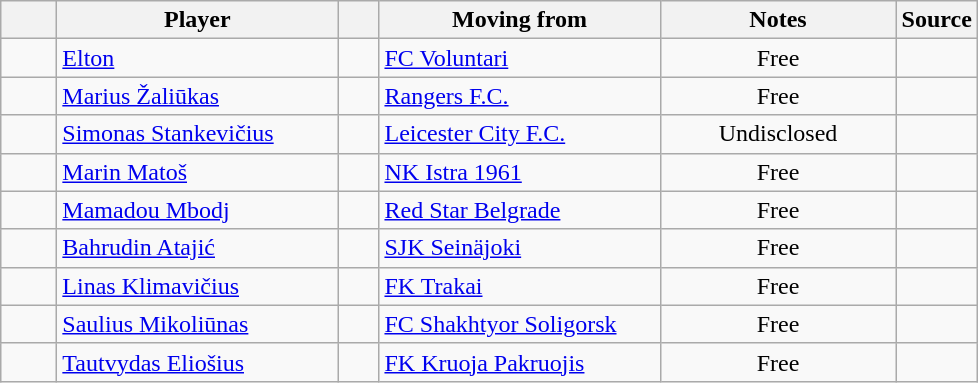<table class="wikitable sortable">
<tr>
<th style="width:30px;"></th>
<th style="width:180px;">Player</th>
<th style="width:20px;"></th>
<th style="width:180px;">Moving from</th>
<th style="width:150px;" class="unsortable">Notes</th>
<th style="width:20px;" class="unsortable">Source</th>
</tr>
<tr>
<td align=center></td>
<td> <a href='#'>Elton</a></td>
<td align=center></td>
<td> <a href='#'>FC Voluntari</a></td>
<td align=center>Free</td>
<td align=center></td>
</tr>
<tr>
<td align=center></td>
<td> <a href='#'>Marius Žaliūkas</a></td>
<td align=center></td>
<td> <a href='#'>Rangers F.C.</a></td>
<td align=center>Free</td>
<td align=center></td>
</tr>
<tr>
<td align=center></td>
<td> <a href='#'>Simonas Stankevičius</a></td>
<td align=center></td>
<td> <a href='#'>Leicester City F.C.</a></td>
<td align=center>Undisclosed</td>
<td align=center></td>
</tr>
<tr>
<td align=center></td>
<td> <a href='#'>Marin Matoš</a></td>
<td align=center></td>
<td> <a href='#'>NK Istra 1961</a></td>
<td align=center>Free</td>
<td align=center></td>
</tr>
<tr>
<td align=center></td>
<td> <a href='#'>Mamadou Mbodj</a></td>
<td align=center></td>
<td> <a href='#'>Red Star Belgrade</a></td>
<td align=center>Free</td>
<td align=center></td>
</tr>
<tr>
<td align=center></td>
<td> <a href='#'>Bahrudin Atajić</a></td>
<td align=center></td>
<td> <a href='#'>SJK Seinäjoki</a></td>
<td align=center>Free</td>
<td align=center></td>
</tr>
<tr>
<td align=center></td>
<td> <a href='#'>Linas Klimavičius</a></td>
<td align=center></td>
<td> <a href='#'>FK Trakai</a></td>
<td align=center>Free</td>
<td align=center></td>
</tr>
<tr>
<td align=center></td>
<td> <a href='#'>Saulius Mikoliūnas</a></td>
<td align=center></td>
<td> <a href='#'>FC Shakhtyor Soligorsk</a></td>
<td align=center>Free</td>
<td align=center></td>
</tr>
<tr>
<td align=center></td>
<td> <a href='#'>Tautvydas Eliošius</a></td>
<td align=center></td>
<td> <a href='#'>FK Kruoja Pakruojis</a></td>
<td align=center>Free</td>
<td align=center></td>
</tr>
</table>
